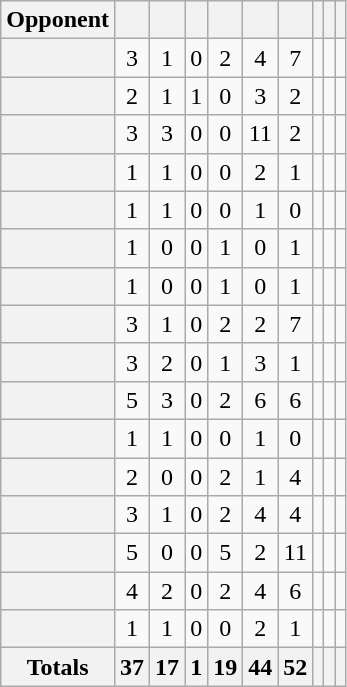<table class="wikitable plainrowheaders sortable" style="text-align:center">
<tr>
<th scope=col>Opponent</th>
<th scope=col></th>
<th scope=col></th>
<th scope=col></th>
<th scope=col></th>
<th scope=col></th>
<th scope=col></th>
<th scope=col></th>
<th scope=col></th>
<th scope=col></th>
</tr>
<tr>
<th scope=row style="text-align:left;"></th>
<td>3</td>
<td>1</td>
<td>0</td>
<td>2</td>
<td>4</td>
<td>7</td>
<td></td>
<td></td>
<td></td>
</tr>
<tr>
<th scope=row style="text-align:left;"></th>
<td>2</td>
<td>1</td>
<td>1</td>
<td>0</td>
<td>3</td>
<td>2</td>
<td></td>
<td></td>
<td></td>
</tr>
<tr>
<th scope=row style="text-align:left;"></th>
<td>3</td>
<td>3</td>
<td>0</td>
<td>0</td>
<td>11</td>
<td>2</td>
<td></td>
<td></td>
<td></td>
</tr>
<tr>
<th scope=row style="text-align:left;"></th>
<td>1</td>
<td>1</td>
<td>0</td>
<td>0</td>
<td>2</td>
<td>1</td>
<td></td>
<td></td>
<td></td>
</tr>
<tr>
<th scope=row style="text-align:left;"></th>
<td>1</td>
<td>1</td>
<td>0</td>
<td>0</td>
<td>1</td>
<td>0</td>
<td></td>
<td></td>
<td></td>
</tr>
<tr>
<th scope=row style="text-align:left;"></th>
<td>1</td>
<td>0</td>
<td>0</td>
<td>1</td>
<td>0</td>
<td>1</td>
<td></td>
<td></td>
<td></td>
</tr>
<tr>
<th scope=row style="text-align:left;"></th>
<td>1</td>
<td>0</td>
<td>0</td>
<td>1</td>
<td>0</td>
<td>1</td>
<td></td>
<td></td>
<td></td>
</tr>
<tr>
<th scope=row style="text-align:left;"></th>
<td>3</td>
<td>1</td>
<td>0</td>
<td>2</td>
<td>2</td>
<td>7</td>
<td></td>
<td></td>
<td></td>
</tr>
<tr>
<th scope=row style="text-align:left;"></th>
<td>3</td>
<td>2</td>
<td>0</td>
<td>1</td>
<td>3</td>
<td>1</td>
<td></td>
<td></td>
<td></td>
</tr>
<tr>
<th scope=row style="text-align:left;"></th>
<td>5</td>
<td>3</td>
<td>0</td>
<td>2</td>
<td>6</td>
<td>6</td>
<td></td>
<td></td>
<td></td>
</tr>
<tr>
<th scope=row style="text-align:left;"></th>
<td>1</td>
<td>1</td>
<td>0</td>
<td>0</td>
<td>1</td>
<td>0</td>
<td></td>
<td></td>
<td></td>
</tr>
<tr>
<th scope=row style="text-align:left;"></th>
<td>2</td>
<td>0</td>
<td>0</td>
<td>2</td>
<td>1</td>
<td>4</td>
<td></td>
<td></td>
<td></td>
</tr>
<tr>
<th scope=row style="text-align:left;"></th>
<td>3</td>
<td>1</td>
<td>0</td>
<td>2</td>
<td>4</td>
<td>4</td>
<td></td>
<td></td>
<td></td>
</tr>
<tr>
<th scope=row style="text-align:left;"></th>
<td>5</td>
<td>0</td>
<td>0</td>
<td>5</td>
<td>2</td>
<td>11</td>
<td></td>
<td></td>
<td></td>
</tr>
<tr>
<th scope=row style="text-align:left;"></th>
<td>4</td>
<td>2</td>
<td>0</td>
<td>2</td>
<td>4</td>
<td>6</td>
<td></td>
<td></td>
<td></td>
</tr>
<tr>
<th scope=row style="text-align:left;"></th>
<td>1</td>
<td>1</td>
<td>0</td>
<td>0</td>
<td>2</td>
<td>1</td>
<td></td>
<td></td>
<td></td>
</tr>
<tr class="sortbottom">
<th>Totals</th>
<th>37</th>
<th>17</th>
<th>1</th>
<th>19</th>
<th>44</th>
<th>52</th>
<th></th>
<th></th>
<th></th>
</tr>
</table>
